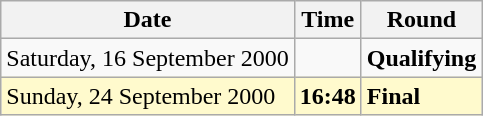<table class="wikitable">
<tr>
<th>Date</th>
<th>Time</th>
<th>Round</th>
</tr>
<tr>
<td>Saturday, 16 September 2000</td>
<td></td>
<td><strong>Qualifying</strong></td>
</tr>
<tr style=background:lemonchiffon>
<td>Sunday, 24 September 2000</td>
<td><strong>16:48</strong></td>
<td><strong>Final</strong></td>
</tr>
</table>
